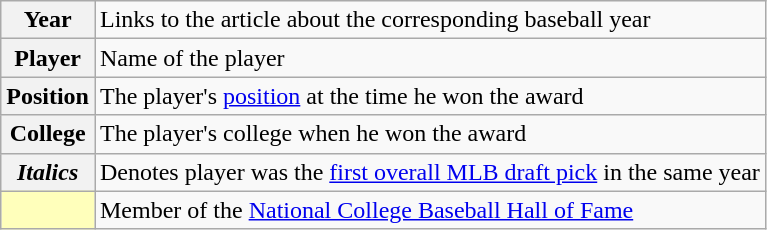<table class="wikitable plainrowheaders">
<tr>
<th scope="row" style="text-align:center"><strong>Year</strong></th>
<td>Links to the article about the corresponding baseball year</td>
</tr>
<tr>
<th scope="row" style="text-align:center"><strong>Player</strong></th>
<td>Name of the player</td>
</tr>
<tr>
<th scope="row" style="text-align:center"><strong>Position</strong></th>
<td>The player's <a href='#'>position</a> at the time he won the award</td>
</tr>
<tr>
<th scope="row" style="text-align:center"><strong>College</strong></th>
<td>The player's college when he won the award</td>
</tr>
<tr>
<th scope="row" style="text-align:center"><strong><em>Italics</em></strong></th>
<td>Denotes player was the <a href='#'>first overall MLB draft pick</a> in the same year</td>
</tr>
<tr>
<th scope="row" style="text-align:center; background:#ffb;"></th>
<td>Member of the <a href='#'>National College Baseball Hall of Fame</a></td>
</tr>
</table>
